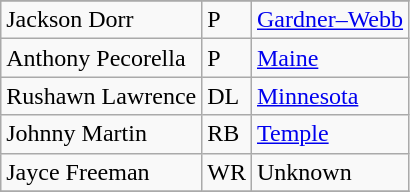<table class="wikitable sortable">
<tr>
</tr>
<tr>
<td>Jackson Dorr</td>
<td>P</td>
<td><a href='#'>Gardner–Webb</a></td>
</tr>
<tr>
<td>Anthony Pecorella</td>
<td>P</td>
<td><a href='#'>Maine</a></td>
</tr>
<tr>
<td>Rushawn Lawrence</td>
<td>DL</td>
<td><a href='#'>Minnesota</a></td>
</tr>
<tr>
<td>Johnny Martin</td>
<td>RB</td>
<td><a href='#'>Temple</a></td>
</tr>
<tr>
<td>Jayce Freeman</td>
<td>WR</td>
<td>Unknown</td>
</tr>
<tr>
</tr>
</table>
